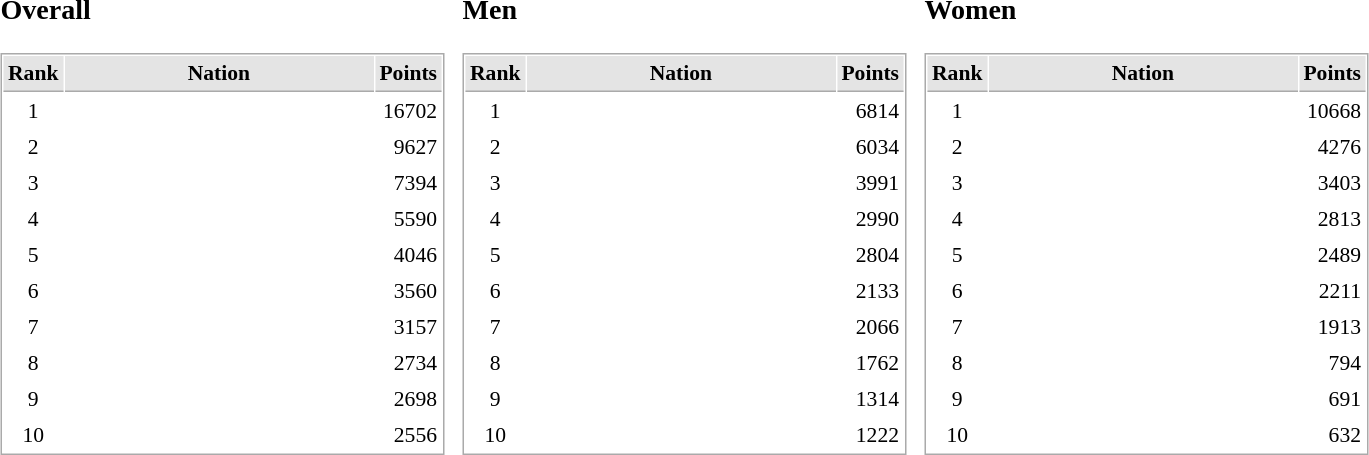<table border="0" cellspacing="10">
<tr>
<td><br><h3>Overall</h3><table cellspacing="1" cellpadding="3" style="border:1px solid #AAAAAA;font-size:90%">
<tr bgcolor="#E4E4E4">
<th style="border-bottom:1px solid #AAAAAA" width=10>Rank</th>
<th style="border-bottom:1px solid #AAAAAA" width=200>Nation</th>
<th style="border-bottom:1px solid #AAAAAA" width=20 align=right>Points</th>
</tr>
<tr align="center">
<td>1</td>
<td align="left"><strong></strong></td>
<td align=right>16702</td>
</tr>
<tr align="center">
<td>2</td>
<td align="left"></td>
<td align=right>9627</td>
</tr>
<tr align="center">
<td>3</td>
<td align="left"></td>
<td align=right>7394</td>
</tr>
<tr align="center">
<td>4</td>
<td align="left"></td>
<td align=right>5590</td>
</tr>
<tr align="center">
<td>5</td>
<td align="left"></td>
<td align=right>4046</td>
</tr>
<tr align="center">
<td>6</td>
<td align="left"></td>
<td align=right>3560</td>
</tr>
<tr align="center">
<td>7</td>
<td align="left"></td>
<td align=right>3157</td>
</tr>
<tr align="center">
<td>8</td>
<td align="left"></td>
<td align=right>2734</td>
</tr>
<tr align="center">
<td>9</td>
<td align="left"></td>
<td align=right>2698</td>
</tr>
<tr align="center">
<td>10</td>
<td align="left"></td>
<td align=right>2556</td>
</tr>
</table>
</td>
<td><br><h3>Men</h3><table cellspacing="1" cellpadding="3" style="border:1px solid #AAAAAA;font-size:90%">
<tr bgcolor="#E4E4E4">
<th style="border-bottom:1px solid #AAAAAA" width=10>Rank</th>
<th style="border-bottom:1px solid #AAAAAA" width=200>Nation</th>
<th style="border-bottom:1px solid #AAAAAA" width=20 align=right>Points</th>
</tr>
<tr align="center">
<td>1</td>
<td align="left"><strong></strong></td>
<td align=right>6814</td>
</tr>
<tr align="center">
<td>2</td>
<td align="left"></td>
<td align=right>6034</td>
</tr>
<tr align="center">
<td>3</td>
<td align="left"></td>
<td align=right>3991</td>
</tr>
<tr align="center">
<td>4</td>
<td align="left"></td>
<td align=right>2990</td>
</tr>
<tr align="center">
<td>5</td>
<td align="left"></td>
<td align=right>2804</td>
</tr>
<tr align="center">
<td>6</td>
<td align="left"></td>
<td align=right>2133</td>
</tr>
<tr align="center">
<td>7</td>
<td align="left"></td>
<td align=right>2066</td>
</tr>
<tr align="center">
<td>8</td>
<td align="left"></td>
<td align=right>1762</td>
</tr>
<tr align="center">
<td>9</td>
<td align="left"></td>
<td align=right>1314</td>
</tr>
<tr align="center">
<td>10</td>
<td align="left"></td>
<td align=right>1222</td>
</tr>
</table>
</td>
<td><br><h3>Women</h3><table cellspacing="1" cellpadding="3" style="border:1px solid #AAAAAA;font-size:90%">
<tr bgcolor="#E4E4E4">
<th style="border-bottom:1px solid #AAAAAA" width=10>Rank</th>
<th style="border-bottom:1px solid #AAAAAA" width=200>Nation</th>
<th style="border-bottom:1px solid #AAAAAA" width=20 align=right>Points</th>
</tr>
<tr align="center">
<td>1</td>
<td align="left"><strong></strong></td>
<td align=right>10668</td>
</tr>
<tr align="center">
<td>2</td>
<td align="left"></td>
<td align=right>4276</td>
</tr>
<tr align="center">
<td>3</td>
<td align="left"></td>
<td align=right>3403</td>
</tr>
<tr align="center">
<td>4</td>
<td align="left"></td>
<td align=right>2813</td>
</tr>
<tr align="center">
<td>5</td>
<td align="left"></td>
<td align=right>2489</td>
</tr>
<tr align="center">
<td>6</td>
<td align="left"></td>
<td align=right>2211</td>
</tr>
<tr align="center">
<td>7</td>
<td align="left"></td>
<td align=right>1913</td>
</tr>
<tr align="center">
<td>8</td>
<td align="left"></td>
<td align=right>794</td>
</tr>
<tr align="center">
<td>9</td>
<td align="left"></td>
<td align=right>691</td>
</tr>
<tr align="center">
<td>10</td>
<td align="left"></td>
<td align=right>632</td>
</tr>
</table>
</td>
</tr>
</table>
